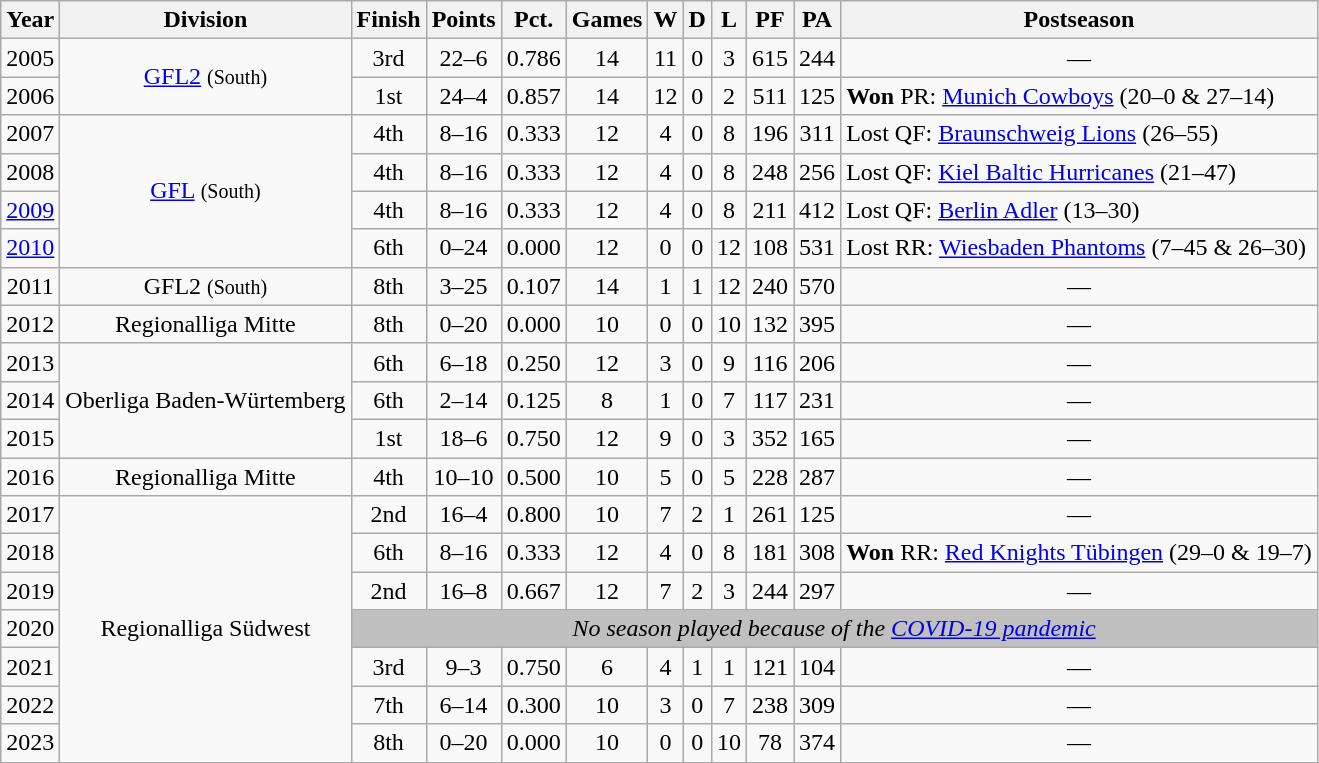<table class="wikitable" style="text-align:center">
<tr>
<th>Year</th>
<th>Division</th>
<th>Finish</th>
<th>Points</th>
<th>Pct.</th>
<th>Games</th>
<th>W</th>
<th>D</th>
<th>L</th>
<th>PF</th>
<th>PA</th>
<th>Postseason</th>
</tr>
<tr>
<td>2005</td>
<td rowspan="2"><a href='#'>GFL2</a> <small>(South)</small></td>
<td>3rd</td>
<td>22–6</td>
<td>0.786</td>
<td>14</td>
<td>11</td>
<td>0</td>
<td>3</td>
<td>615</td>
<td>244</td>
<td>—</td>
</tr>
<tr>
<td>2006</td>
<td>1st</td>
<td>24–4</td>
<td>0.857</td>
<td>14</td>
<td>12</td>
<td>0</td>
<td>2</td>
<td>511</td>
<td>125</td>
<td style="text-align:left"><strong>Won</strong> PR: <a href='#'>Munich Cowboys</a> (20–0 & 27–14)</td>
</tr>
<tr>
<td>2007</td>
<td rowspan="4"><a href='#'>GFL</a> <small>(South)</small></td>
<td>4th</td>
<td>8–16</td>
<td>0.333</td>
<td>12</td>
<td>4</td>
<td>0</td>
<td>8</td>
<td>196</td>
<td>311</td>
<td style="text-align:left">Lost QF: <a href='#'>Braunschweig Lions</a> (26–55)</td>
</tr>
<tr>
<td>2008</td>
<td>4th</td>
<td>8–16</td>
<td>0.333</td>
<td>12</td>
<td>4</td>
<td>0</td>
<td>8</td>
<td>248</td>
<td>256</td>
<td style="text-align:left">Lost QF: <a href='#'>Kiel Baltic Hurricanes</a> (21–47)</td>
</tr>
<tr>
<td><a href='#'>2009</a></td>
<td>4th</td>
<td>8–16</td>
<td>0.333</td>
<td>12</td>
<td>4</td>
<td>0</td>
<td>8</td>
<td>211</td>
<td>412</td>
<td style="text-align:left">Lost QF: <a href='#'>Berlin Adler</a> (13–30)</td>
</tr>
<tr>
<td><a href='#'>2010</a></td>
<td>6th</td>
<td>0–24</td>
<td>0.000</td>
<td>12</td>
<td>0</td>
<td>0</td>
<td>12</td>
<td>108</td>
<td>531</td>
<td style="text-align:left">Lost RR: <a href='#'>Wiesbaden Phantoms</a> (7–45 & 26–30)</td>
</tr>
<tr>
<td>2011</td>
<td>GFL2 <small>(South)</small></td>
<td>8th</td>
<td>3–25</td>
<td>0.107</td>
<td>14</td>
<td>1</td>
<td>1</td>
<td>12</td>
<td>240</td>
<td>570</td>
<td>—</td>
</tr>
<tr>
<td>2012</td>
<td>Regionalliga Mitte</td>
<td>8th</td>
<td>0–20</td>
<td>0.000</td>
<td>10</td>
<td>0</td>
<td>0</td>
<td>10</td>
<td>132</td>
<td>395</td>
<td>—</td>
</tr>
<tr>
<td>2013</td>
<td rowspan=3>Oberliga Baden-Würtemberg</td>
<td>6th</td>
<td>6–18</td>
<td>0.250</td>
<td>12</td>
<td>3</td>
<td>0</td>
<td>9</td>
<td>116</td>
<td>206</td>
<td>—</td>
</tr>
<tr>
<td>2014</td>
<td>6th</td>
<td>2–14</td>
<td>0.125</td>
<td>8</td>
<td>1</td>
<td>0</td>
<td>7</td>
<td>117</td>
<td>231</td>
<td>—</td>
</tr>
<tr>
<td>2015</td>
<td>1st</td>
<td>18–6</td>
<td>0.750</td>
<td>12</td>
<td>9</td>
<td>0</td>
<td>3</td>
<td>352</td>
<td>165</td>
<td>—</td>
</tr>
<tr>
<td>2016</td>
<td>Regionalliga Mitte</td>
<td>4th</td>
<td>10–10</td>
<td>0.500</td>
<td>10</td>
<td>5</td>
<td>0</td>
<td>5</td>
<td>228</td>
<td>287</td>
<td>—</td>
</tr>
<tr>
<td>2017</td>
<td rowspan=7>Regionalliga Südwest</td>
<td>2nd</td>
<td>16–4</td>
<td>0.800</td>
<td>10</td>
<td>7</td>
<td>2</td>
<td>1</td>
<td>261</td>
<td>125</td>
<td>—</td>
</tr>
<tr>
<td>2018</td>
<td>6th</td>
<td>8–16</td>
<td>0.333</td>
<td>12</td>
<td>4</td>
<td>0</td>
<td>8</td>
<td>181</td>
<td>308</td>
<td style="text-align:left"><strong>Won</strong> RR: <a href='#'>Red Knights Tübingen</a> (29–0 & 19–7)</td>
</tr>
<tr>
<td>2019</td>
<td>2nd</td>
<td>16–8</td>
<td>0.667</td>
<td>12</td>
<td>7</td>
<td>2</td>
<td>3</td>
<td>244</td>
<td>297</td>
<td>—</td>
</tr>
<tr>
<td>2020</td>
<td colspan="10" style="background:#C0C0C0"><em>No season played because of the <a href='#'>COVID-19 pandemic</a></em></td>
</tr>
<tr>
<td>2021</td>
<td>3rd</td>
<td>9–3</td>
<td>0.750</td>
<td>6</td>
<td>4</td>
<td>1</td>
<td>1</td>
<td>121</td>
<td>104</td>
<td>—</td>
</tr>
<tr>
<td>2022</td>
<td>7th</td>
<td>6–14</td>
<td>0.300</td>
<td>10</td>
<td>3</td>
<td>0</td>
<td>7</td>
<td>238</td>
<td>309</td>
<td>—</td>
</tr>
<tr>
<td>2023</td>
<td>8th</td>
<td>0–20</td>
<td>0.000</td>
<td>10</td>
<td>0</td>
<td>0</td>
<td>10</td>
<td>78</td>
<td>374</td>
<td>—</td>
</tr>
</table>
